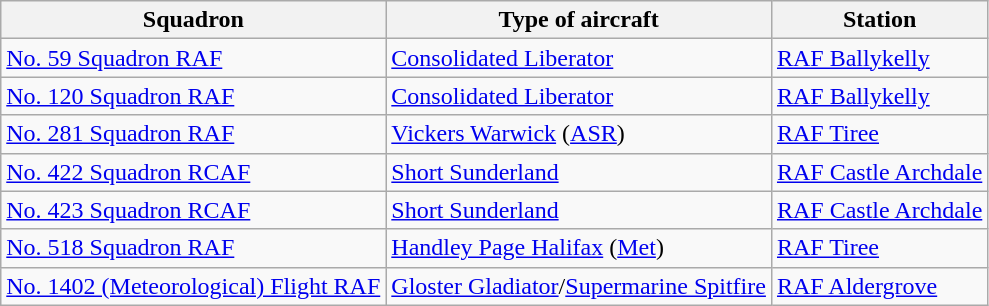<table class="wikitable">
<tr>
<th>Squadron</th>
<th>Type of aircraft</th>
<th>Station</th>
</tr>
<tr>
<td><a href='#'>No. 59 Squadron RAF</a></td>
<td><a href='#'>Consolidated Liberator</a></td>
<td><a href='#'>RAF Ballykelly</a></td>
</tr>
<tr>
<td><a href='#'>No. 120 Squadron RAF</a></td>
<td><a href='#'>Consolidated Liberator</a></td>
<td><a href='#'>RAF Ballykelly</a></td>
</tr>
<tr>
<td><a href='#'>No. 281 Squadron RAF</a></td>
<td><a href='#'>Vickers Warwick</a> (<a href='#'>ASR</a>)</td>
<td><a href='#'>RAF Tiree</a></td>
</tr>
<tr>
<td><a href='#'>No. 422 Squadron RCAF</a></td>
<td><a href='#'>Short Sunderland</a></td>
<td><a href='#'>RAF Castle Archdale</a></td>
</tr>
<tr>
<td><a href='#'>No. 423 Squadron RCAF</a></td>
<td><a href='#'>Short Sunderland</a></td>
<td><a href='#'>RAF Castle Archdale</a></td>
</tr>
<tr>
<td><a href='#'>No. 518 Squadron RAF</a></td>
<td><a href='#'>Handley Page Halifax</a> (<a href='#'>Met</a>)</td>
<td><a href='#'>RAF Tiree</a></td>
</tr>
<tr>
<td><a href='#'>No. 1402 (Meteorological) Flight RAF</a></td>
<td><a href='#'>Gloster Gladiator</a>/<a href='#'>Supermarine Spitfire</a></td>
<td><a href='#'>RAF Aldergrove</a></td>
</tr>
</table>
